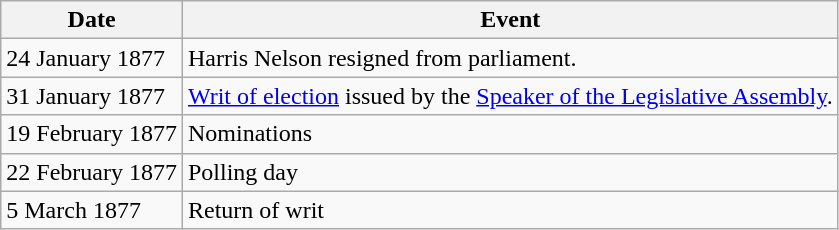<table class="wikitable">
<tr>
<th>Date</th>
<th>Event</th>
</tr>
<tr>
<td>24 January 1877</td>
<td>Harris Nelson resigned from parliament.</td>
</tr>
<tr>
<td>31 January 1877</td>
<td><a href='#'>Writ of election</a> issued by the <a href='#'>Speaker of the Legislative Assembly</a>.</td>
</tr>
<tr>
<td>19 February 1877</td>
<td>Nominations</td>
</tr>
<tr>
<td>22 February 1877</td>
<td>Polling day</td>
</tr>
<tr>
<td>5 March 1877</td>
<td>Return of writ</td>
</tr>
</table>
